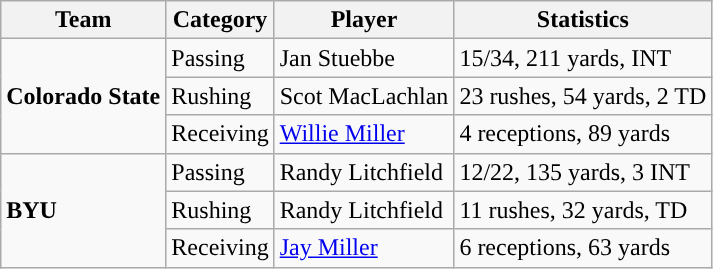<table class="wikitable" style="float: left;">
<tr>
<th>Team</th>
<th>Category</th>
<th>Player</th>
<th>Statistics</th>
</tr>
<tr>
<td rowspan=3><strong>Colorado State</strong></td>
<td>Passing</td>
<td>Jan Stuebbe</td>
<td>15/34, 211 yards, INT</td>
</tr>
<tr>
<td>Rushing</td>
<td>Scot MacLachlan</td>
<td>23 rushes, 54 yards, 2 TD</td>
</tr>
<tr>
<td>Receiving</td>
<td><a href='#'>Willie Miller</a></td>
<td>4 receptions, 89 yards</td>
</tr>
<tr>
<td rowspan=3><strong>BYU</strong></td>
<td>Passing</td>
<td>Randy Litchfield</td>
<td>12/22, 135 yards, 3 INT</td>
</tr>
<tr>
<td>Rushing</td>
<td>Randy Litchfield</td>
<td>11 rushes, 32 yards, TD</td>
</tr>
<tr>
<td>Receiving</td>
<td><a href='#'>Jay Miller</a></td>
<td>6 receptions, 63 yards</td>
</tr>
</table>
